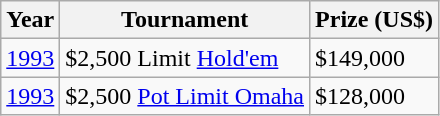<table class="wikitable">
<tr>
<th>Year</th>
<th>Tournament</th>
<th>Prize (US$)</th>
</tr>
<tr>
<td><a href='#'>1993</a></td>
<td>$2,500 Limit <a href='#'>Hold'em</a></td>
<td>$149,000</td>
</tr>
<tr>
<td><a href='#'>1993</a></td>
<td>$2,500 <a href='#'>Pot Limit Omaha</a></td>
<td>$128,000</td>
</tr>
</table>
